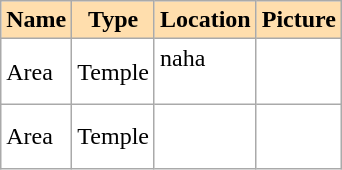<table class="wikitable sortable" style="background:#ffffff;">
<tr>
<th align="left" style="background:#ffdead;">Name</th>
<th align="left" style="background:#ffdead;">Type</th>
<th align="left" style="background:#ffdead;">Location</th>
<th align="left" style="background:#ffdead;" class="unsortable">Picture</th>
</tr>
<tr>
<td> Area</td>
<td>Temple</td>
<td><span>naha</span><br><br></td>
<td></td>
</tr>
<tr>
<td> Area</td>
<td>Temple</td>
<td><br><br></td>
<td></td>
</tr>
</table>
